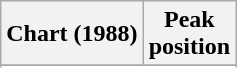<table class="wikitable sortable plainrowheaders">
<tr>
<th>Chart (1988)</th>
<th>Peak<br>position</th>
</tr>
<tr>
</tr>
<tr>
</tr>
<tr>
</tr>
<tr>
</tr>
<tr>
</tr>
</table>
